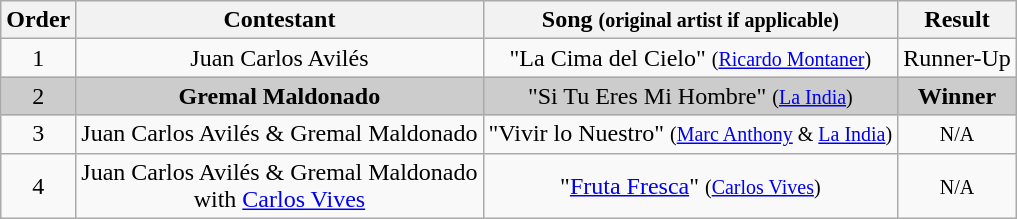<table class="wikitable plainrowheaders" style="text-align:center;">
<tr style="background:#f2f2f2;">
<th scope="col">Order</th>
<th scope="col">Contestant</th>
<th scope="col">Song <small>(original artist if applicable)</small></th>
<th scope="col">Result</th>
</tr>
<tr>
<td>1</td>
<td scope="row">Juan Carlos Avilés</td>
<td>"La Cima del Cielo" <small>(<a href='#'>Ricardo Montaner</a>)</small></td>
<td>Runner-Up</td>
</tr>
<tr style="background:#ccc;">
<td>2</td>
<td scope="row"><strong>Gremal Maldonado</strong></td>
<td>"Si Tu Eres Mi Hombre" <small>(<a href='#'>La India</a>)</small></td>
<td><strong>Winner</strong></td>
</tr>
<tr>
<td>3</td>
<td scope="row">Juan Carlos Avilés & Gremal Maldonado</td>
<td>"Vivir lo Nuestro" <small>(<a href='#'>Marc Anthony</a> & <a href='#'>La India</a>)</small></td>
<td><small>N/A</small></td>
</tr>
<tr>
<td>4</td>
<td scope="row">Juan Carlos Avilés & Gremal Maldonado<br>with <a href='#'>Carlos Vives</a></td>
<td>"<a href='#'>Fruta Fresca</a>" <small>(<a href='#'>Carlos Vives</a>)</small></td>
<td><small>N/A</small></td>
</tr>
</table>
